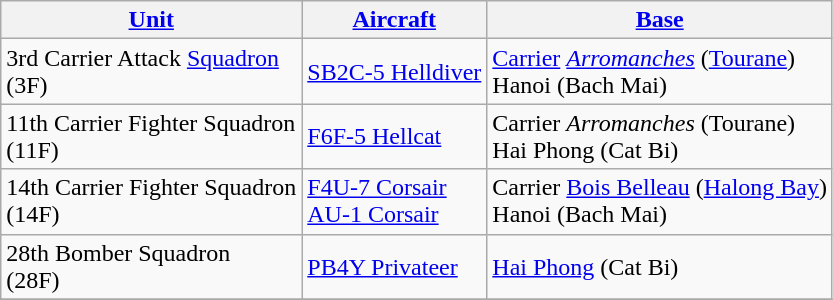<table class="wikitable">
<tr>
<th><strong><a href='#'>Unit</a></strong></th>
<th><strong><a href='#'>Aircraft</a></strong></th>
<th><strong><a href='#'>Base</a></strong></th>
</tr>
<tr>
<td>3rd Carrier Attack <a href='#'>Squadron</a><br> (3F)</td>
<td><a href='#'>SB2C-5 Helldiver</a></td>
<td><a href='#'>Carrier</a> <a href='#'><em>Arromanches</em></a> (<a href='#'>Tourane</a>)<br> Hanoi (Bach Mai)</td>
</tr>
<tr>
<td>11th Carrier Fighter Squadron<br> (11F)</td>
<td><a href='#'>F6F-5 Hellcat</a></td>
<td>Carrier <em>Arromanches</em> (Tourane)<br> Hai Phong (Cat Bi)</td>
</tr>
<tr>
<td>14th Carrier Fighter Squadron<br> (14F)</td>
<td><a href='#'>F4U-7 Corsair</a><br> <a href='#'>AU-1 Corsair</a></td>
<td>Carrier <a href='#'>Bois Belleau</a> (<a href='#'>Halong Bay</a>)<br> Hanoi (Bach Mai)</td>
</tr>
<tr>
<td>28th Bomber Squadron<br> (28F)</td>
<td><a href='#'>PB4Y Privateer</a></td>
<td><a href='#'>Hai Phong</a> (Cat Bi)</td>
</tr>
<tr>
</tr>
</table>
